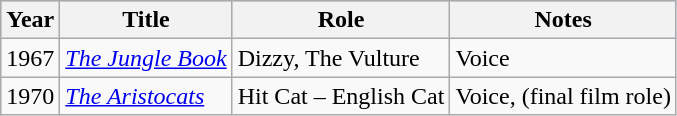<table class="wikitable">
<tr style="background:#b0c4de; text-align:center;">
<th>Year</th>
<th>Title</th>
<th>Role</th>
<th>Notes</th>
</tr>
<tr>
<td>1967</td>
<td><em><a href='#'>The Jungle Book</a></em></td>
<td>Dizzy, The Vulture</td>
<td>Voice</td>
</tr>
<tr>
<td>1970</td>
<td><em><a href='#'>The Aristocats</a></em></td>
<td>Hit Cat – English Cat</td>
<td>Voice, (final film role)</td>
</tr>
</table>
